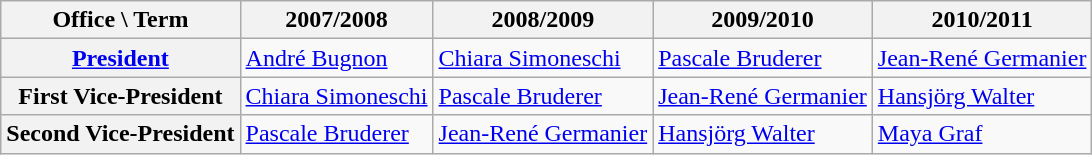<table class="wikitable sortable">
<tr>
<th>Office \ Term</th>
<th>2007/2008</th>
<th>2008/2009</th>
<th>2009/2010</th>
<th>2010/2011</th>
</tr>
<tr>
<th><a href='#'>President</a></th>
<td><a href='#'>André Bugnon</a></td>
<td><a href='#'>Chiara Simoneschi</a></td>
<td><a href='#'>Pascale Bruderer</a></td>
<td><a href='#'>Jean-René Germanier</a></td>
</tr>
<tr>
<th>First Vice-President</th>
<td><a href='#'>Chiara Simoneschi</a></td>
<td><a href='#'>Pascale Bruderer</a></td>
<td><a href='#'>Jean-René Germanier</a></td>
<td><a href='#'>Hansjörg Walter</a></td>
</tr>
<tr>
<th>Second Vice-President</th>
<td><a href='#'>Pascale Bruderer</a></td>
<td><a href='#'>Jean-René Germanier</a></td>
<td><a href='#'>Hansjörg Walter</a></td>
<td><a href='#'>Maya Graf</a></td>
</tr>
</table>
